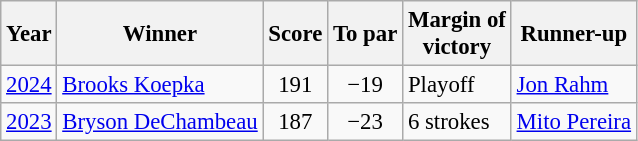<table class="wikitable" style="font-size:95%">
<tr>
<th>Year</th>
<th>Winner</th>
<th>Score</th>
<th>To par</th>
<th>Margin of<br>victory</th>
<th>Runner-up</th>
</tr>
<tr>
<td><a href='#'>2024</a></td>
<td> <a href='#'>Brooks Koepka</a></td>
<td align=center>191</td>
<td align=center>−19</td>
<td>Playoff</td>
<td> <a href='#'>Jon Rahm</a></td>
</tr>
<tr>
<td><a href='#'>2023</a></td>
<td> <a href='#'>Bryson DeChambeau</a></td>
<td align=center>187</td>
<td align=center>−23</td>
<td>6 strokes</td>
<td> <a href='#'>Mito Pereira</a></td>
</tr>
</table>
